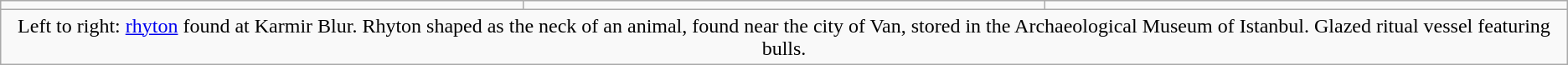<table Class = "wikitable" style = "text-align: center">
<tr>
<td></td>
<td></td>
<td></td>
</tr>
<tr>
<td Colspan = 3>Left to right: <a href='#'>rhyton</a> found at Karmir Blur. Rhyton shaped as the neck of an animal, found near the city of Van, stored in the Archaeological Museum of Istanbul. Glazed ritual vessel featuring bulls.</td>
</tr>
</table>
